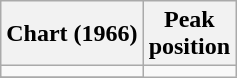<table class="wikitable sortable">
<tr>
<th>Chart (1966)</th>
<th>Peak<br>position</th>
</tr>
<tr>
<td></td>
</tr>
<tr>
</tr>
<tr>
</tr>
</table>
